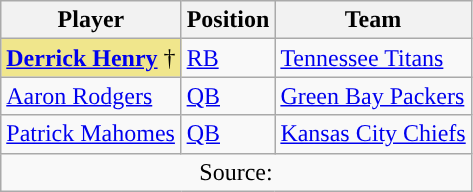<table class="wikitable sortable">
<tr>
<th>Player</th>
<th>Position</th>
<th>Team</th>
</tr>
<tr>
<td style="background-color:Khaki; border:1px solid #aaaaaa"><strong><a href='#'>Derrick Henry</a></strong> †</td>
<td><a href='#'>RB</a></td>
<td><a href='#'>Tennessee Titans</a></td>
</tr>
<tr>
<td><a href='#'>Aaron Rodgers</a></td>
<td><a href='#'>QB</a></td>
<td><a href='#'>Green Bay Packers</a></td>
</tr>
<tr>
<td><a href='#'>Patrick Mahomes</a></td>
<td><a href='#'>QB</a></td>
<td><a href='#'>Kansas City Chiefs</a></td>
</tr>
<tr>
<td colspan="3" style="text-align:center;">Source:</td>
</tr>
</table>
